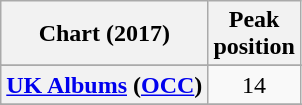<table class="wikitable sortable plainrowheaders" border="1">
<tr>
<th scope="col">Chart (2017)</th>
<th scope="col">Peak<br>position</th>
</tr>
<tr>
</tr>
<tr>
</tr>
<tr>
<th scope="row"><a href='#'>UK Albums</a> (<a href='#'>OCC</a>)</th>
<td style="text-align:center;">14</td>
</tr>
<tr>
</tr>
<tr>
</tr>
</table>
